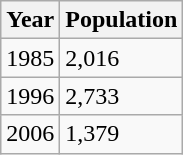<table class="wikitable">
<tr>
<th>Year</th>
<th>Population</th>
</tr>
<tr>
<td>1985</td>
<td>2,016</td>
</tr>
<tr>
<td>1996</td>
<td>2,733</td>
</tr>
<tr>
<td>2006</td>
<td>1,379</td>
</tr>
</table>
